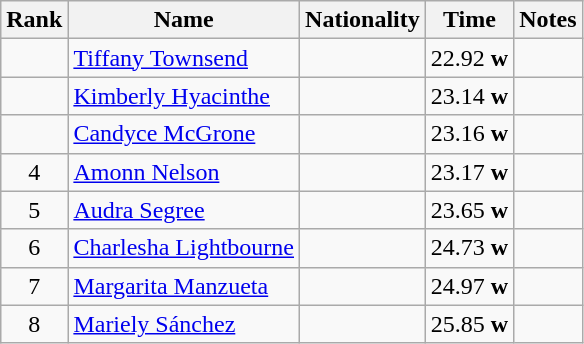<table class="wikitable sortable" style="text-align:center">
<tr>
<th>Rank</th>
<th>Name</th>
<th>Nationality</th>
<th>Time</th>
<th>Notes</th>
</tr>
<tr>
<td></td>
<td align=left><a href='#'>Tiffany Townsend</a></td>
<td align=left></td>
<td>22.92 <strong>w</strong></td>
<td></td>
</tr>
<tr>
<td></td>
<td align=left><a href='#'>Kimberly Hyacinthe</a></td>
<td align=left></td>
<td>23.14 <strong>w</strong></td>
<td></td>
</tr>
<tr>
<td></td>
<td align=left><a href='#'>Candyce McGrone</a></td>
<td align=left></td>
<td>23.16 <strong>w</strong></td>
<td></td>
</tr>
<tr>
<td>4</td>
<td align=left><a href='#'>Amonn Nelson</a></td>
<td align=left></td>
<td>23.17 <strong>w</strong></td>
<td></td>
</tr>
<tr>
<td>5</td>
<td align=left><a href='#'>Audra Segree</a></td>
<td align=left></td>
<td>23.65 <strong>w</strong></td>
<td></td>
</tr>
<tr>
<td>6</td>
<td align=left><a href='#'>Charlesha Lightbourne</a></td>
<td align=left></td>
<td>24.73 <strong>w</strong></td>
<td></td>
</tr>
<tr>
<td>7</td>
<td align=left><a href='#'>Margarita Manzueta</a></td>
<td align=left></td>
<td>24.97 <strong>w</strong></td>
<td></td>
</tr>
<tr>
<td>8</td>
<td align=left><a href='#'>Mariely Sánchez</a></td>
<td align=left></td>
<td>25.85 <strong>w</strong></td>
<td></td>
</tr>
</table>
